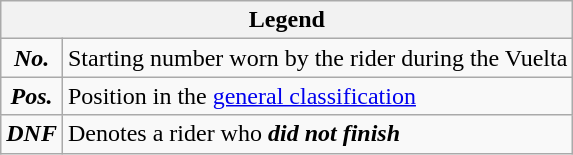<table class="wikitable">
<tr>
<th colspan=2>Legend</th>
</tr>
<tr>
<td align=center><strong><em>No.</em></strong></td>
<td>Starting number worn by the rider during the Vuelta</td>
</tr>
<tr>
<td align=center><strong><em>Pos.</em></strong></td>
<td>Position in the <a href='#'>general classification</a></td>
</tr>
<tr>
<td align=center><strong><em>DNF</em></strong></td>
<td>Denotes a rider who <strong><em>did not finish</em></strong></td>
</tr>
</table>
